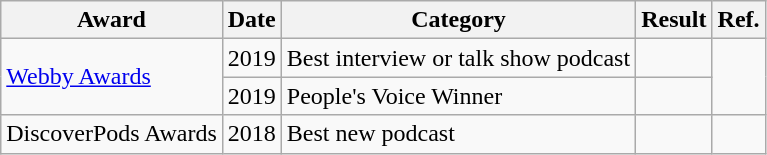<table class="wikitable sortable">
<tr>
<th>Award</th>
<th>Date</th>
<th>Category</th>
<th>Result</th>
<th>Ref.</th>
</tr>
<tr>
<td rowspan="2"><a href='#'>Webby Awards</a></td>
<td>2019</td>
<td>Best interview or talk show podcast</td>
<td></td>
<td rowspan="2"></td>
</tr>
<tr>
<td>2019</td>
<td>People's Voice Winner</td>
<td></td>
</tr>
<tr>
<td>DiscoverPods Awards</td>
<td>2018</td>
<td>Best new podcast</td>
<td></td>
<td></td>
</tr>
</table>
